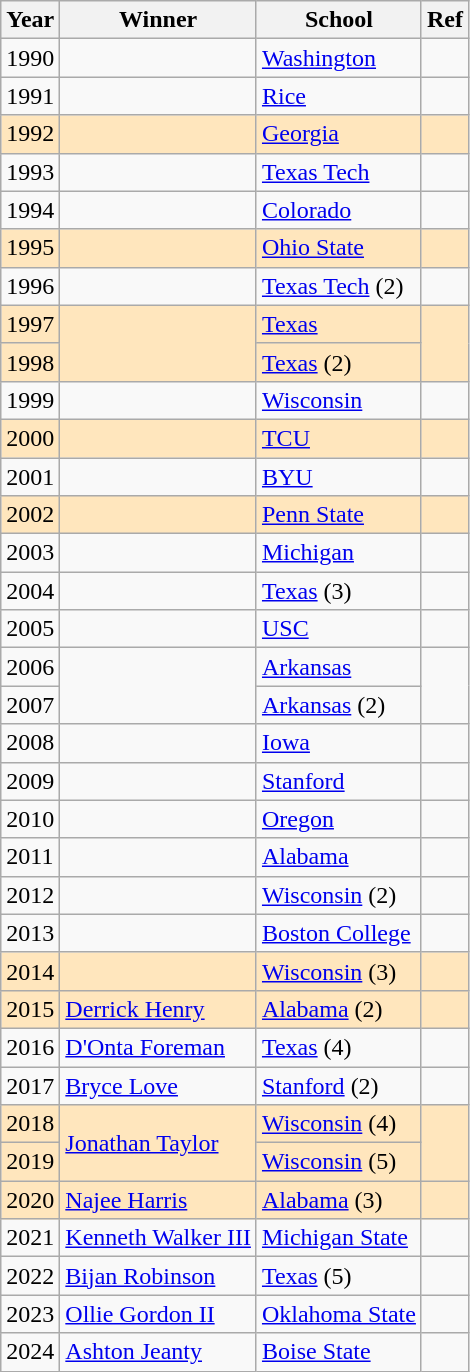<table class="wikitable sortable">
<tr>
<th bgcolor="#e5e5e5">Year</th>
<th bgcolor="#e5e5e5">Winner</th>
<th bgcolor="#e5e5e5">School</th>
<th bgcolor="#e5e5e5">Ref</th>
</tr>
<tr>
<td>1990</td>
<td></td>
<td><a href='#'>Washington</a></td>
<td></td>
</tr>
<tr>
<td>1991</td>
<td></td>
<td><a href='#'>Rice</a></td>
<td></td>
</tr>
<tr style="background:#ffe6bd">
<td>1992</td>
<td></td>
<td><a href='#'>Georgia</a></td>
<td></td>
</tr>
<tr>
<td>1993</td>
<td></td>
<td><a href='#'>Texas Tech</a></td>
<td></td>
</tr>
<tr>
<td>1994</td>
<td></td>
<td><a href='#'>Colorado</a></td>
<td></td>
</tr>
<tr style="background:#ffe6bd">
<td>1995</td>
<td></td>
<td><a href='#'>Ohio State</a></td>
<td></td>
</tr>
<tr>
<td>1996</td>
<td></td>
<td><a href='#'>Texas Tech</a> (2)</td>
<td></td>
</tr>
<tr style="background:#ffe6bd">
<td>1997</td>
<td rowspan="2"></td>
<td><a href='#'>Texas</a></td>
<td rowspan="2"></td>
</tr>
<tr style="background:#ffe6bd">
<td>1998</td>
<td><a href='#'>Texas</a> (2)</td>
</tr>
<tr>
<td>1999</td>
<td></td>
<td><a href='#'>Wisconsin</a></td>
<td></td>
</tr>
<tr style="background:#ffe6bd">
<td>2000</td>
<td></td>
<td><a href='#'>TCU</a></td>
<td></td>
</tr>
<tr>
<td>2001</td>
<td></td>
<td><a href='#'>BYU</a></td>
<td></td>
</tr>
<tr style="background:#ffe6bd">
<td>2002</td>
<td></td>
<td><a href='#'>Penn State</a></td>
<td></td>
</tr>
<tr>
<td>2003</td>
<td></td>
<td><a href='#'>Michigan</a></td>
<td></td>
</tr>
<tr>
<td>2004</td>
<td></td>
<td><a href='#'>Texas</a> (3)</td>
<td></td>
</tr>
<tr>
<td>2005</td>
<td></td>
<td><a href='#'>USC</a></td>
<td></td>
</tr>
<tr>
<td>2006</td>
<td rowspan="2"></td>
<td><a href='#'>Arkansas</a></td>
<td rowspan="2"></td>
</tr>
<tr>
<td>2007</td>
<td><a href='#'>Arkansas</a> (2)</td>
</tr>
<tr>
<td>2008</td>
<td></td>
<td><a href='#'>Iowa</a></td>
<td></td>
</tr>
<tr>
<td>2009</td>
<td></td>
<td><a href='#'>Stanford</a></td>
<td></td>
</tr>
<tr>
<td>2010</td>
<td></td>
<td><a href='#'>Oregon</a></td>
<td></td>
</tr>
<tr>
<td>2011</td>
<td></td>
<td><a href='#'>Alabama</a></td>
<td></td>
</tr>
<tr>
<td>2012</td>
<td></td>
<td><a href='#'>Wisconsin</a> (2)</td>
<td></td>
</tr>
<tr>
<td>2013</td>
<td></td>
<td><a href='#'>Boston College</a></td>
<td></td>
</tr>
<tr style="background:#ffe6bd">
<td>2014</td>
<td></td>
<td><a href='#'>Wisconsin</a> (3)</td>
<td></td>
</tr>
<tr style="background:#ffe6bd">
<td>2015</td>
<td><a href='#'>Derrick Henry</a></td>
<td><a href='#'>Alabama</a> (2)</td>
<td></td>
</tr>
<tr>
<td>2016</td>
<td><a href='#'>D'Onta Foreman</a></td>
<td><a href='#'>Texas</a> (4)</td>
<td></td>
</tr>
<tr>
<td>2017</td>
<td><a href='#'>Bryce Love</a></td>
<td><a href='#'>Stanford</a> (2)</td>
<td></td>
</tr>
<tr style="background:#ffe6bd">
<td>2018</td>
<td rowspan="2"><a href='#'>Jonathan Taylor</a></td>
<td><a href='#'>Wisconsin</a> (4)</td>
<td rowspan="2"></td>
</tr>
<tr style="background:#ffe6bd">
<td>2019</td>
<td><a href='#'>Wisconsin</a> (5)</td>
</tr>
<tr style="background:#ffe6bd">
<td>2020</td>
<td><a href='#'>Najee Harris</a></td>
<td><a href='#'>Alabama</a> (3)</td>
<td></td>
</tr>
<tr>
<td>2021</td>
<td><a href='#'>Kenneth Walker III</a></td>
<td><a href='#'>Michigan State</a></td>
<td></td>
</tr>
<tr>
<td>2022</td>
<td><a href='#'>Bijan Robinson</a></td>
<td><a href='#'>Texas</a> (5)</td>
<td></td>
</tr>
<tr>
<td>2023</td>
<td><a href='#'>Ollie Gordon II</a></td>
<td><a href='#'>Oklahoma State</a></td>
<td></td>
</tr>
<tr>
<td>2024</td>
<td><a href='#'>Ashton Jeanty</a></td>
<td><a href='#'>Boise State</a></td>
<td></td>
</tr>
</table>
